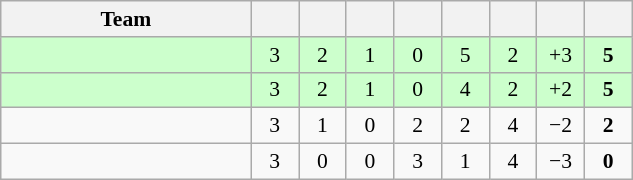<table class="wikitable" style="text-align: center; font-size:90% ">
<tr>
<th width=160>Team</th>
<th width=25></th>
<th width=25></th>
<th width=25></th>
<th width=25></th>
<th width=25></th>
<th width=25></th>
<th width=25></th>
<th width=25></th>
</tr>
<tr bgcolor=ccffcc>
<td align=left></td>
<td>3</td>
<td>2</td>
<td>1</td>
<td>0</td>
<td>5</td>
<td>2</td>
<td>+3</td>
<td><strong>5</strong></td>
</tr>
<tr bgcolor=ccffcc>
<td align=left></td>
<td>3</td>
<td>2</td>
<td>1</td>
<td>0</td>
<td>4</td>
<td>2</td>
<td>+2</td>
<td><strong>5</strong></td>
</tr>
<tr>
<td align=left></td>
<td>3</td>
<td>1</td>
<td>0</td>
<td>2</td>
<td>2</td>
<td>4</td>
<td>−2</td>
<td><strong>2</strong></td>
</tr>
<tr>
<td align=left></td>
<td>3</td>
<td>0</td>
<td>0</td>
<td>3</td>
<td>1</td>
<td>4</td>
<td>−3</td>
<td><strong>0</strong></td>
</tr>
</table>
